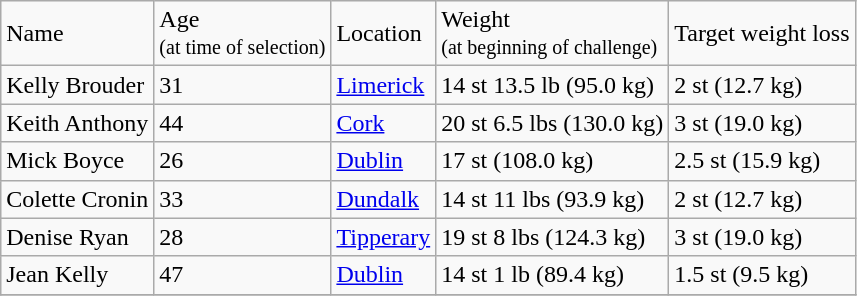<table class="wikitable">
<tr>
<td>Name</td>
<td>Age <br> <small>(at time of selection)</small></td>
<td>Location</td>
<td>Weight <br> <small>(at beginning of challenge)</small></td>
<td>Target weight loss</td>
</tr>
<tr>
<td>Kelly Brouder</td>
<td>31</td>
<td><a href='#'>Limerick</a></td>
<td>14 st 13.5 lb (95.0 kg)</td>
<td>2 st (12.7 kg)</td>
</tr>
<tr>
<td>Keith Anthony</td>
<td>44</td>
<td><a href='#'>Cork</a></td>
<td>20 st 6.5 lbs (130.0 kg)</td>
<td>3 st (19.0 kg)</td>
</tr>
<tr>
<td>Mick Boyce</td>
<td>26</td>
<td><a href='#'>Dublin</a></td>
<td>17 st (108.0 kg)</td>
<td>2.5 st (15.9 kg)</td>
</tr>
<tr>
<td>Colette Cronin</td>
<td>33</td>
<td><a href='#'>Dundalk</a></td>
<td>14 st 11 lbs (93.9 kg)</td>
<td>2 st (12.7 kg)</td>
</tr>
<tr>
<td>Denise Ryan</td>
<td>28</td>
<td><a href='#'>Tipperary</a></td>
<td>19 st 8 lbs (124.3 kg)</td>
<td>3 st (19.0 kg)</td>
</tr>
<tr>
<td>Jean Kelly</td>
<td>47</td>
<td><a href='#'>Dublin</a></td>
<td>14 st 1 lb (89.4 kg)</td>
<td>1.5 st (9.5 kg)</td>
</tr>
<tr>
</tr>
</table>
